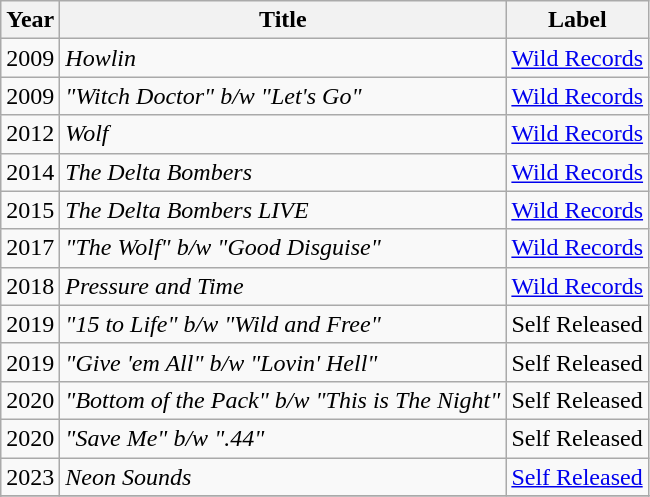<table class="wikitable">
<tr>
<th>Year</th>
<th>Title</th>
<th>Label</th>
</tr>
<tr>
<td>2009</td>
<td><em>Howlin</em></td>
<td><a href='#'>Wild Records</a></td>
</tr>
<tr>
<td>2009</td>
<td><em>"Witch Doctor" b/w "Let's Go"</em></td>
<td><a href='#'>Wild Records</a></td>
</tr>
<tr>
<td>2012</td>
<td><em>Wolf</em></td>
<td><a href='#'>Wild Records</a></td>
</tr>
<tr>
<td>2014</td>
<td><em>The Delta Bombers</em></td>
<td><a href='#'>Wild Records</a></td>
</tr>
<tr>
<td>2015</td>
<td><em>The Delta Bombers LIVE</em></td>
<td><a href='#'>Wild Records</a></td>
</tr>
<tr>
<td>2017</td>
<td><em>"The Wolf" b/w "Good Disguise"</em></td>
<td><a href='#'>Wild Records</a></td>
</tr>
<tr>
<td>2018</td>
<td><em>Pressure and Time</em></td>
<td><a href='#'>Wild Records</a></td>
</tr>
<tr>
<td>2019</td>
<td><em>"15 to Life" b/w "Wild and Free"</em></td>
<td>Self Released</td>
</tr>
<tr>
<td>2019</td>
<td><em>"Give 'em All" b/w "Lovin' Hell"</em></td>
<td>Self Released</td>
</tr>
<tr>
<td>2020</td>
<td><em>"Bottom of the Pack" b/w "This is The Night"</em></td>
<td>Self Released</td>
</tr>
<tr>
<td>2020</td>
<td><em>"Save Me" b/w ".44"</em></td>
<td>Self Released</td>
</tr>
<tr>
<td>2023</td>
<td><em>Neon Sounds</em></td>
<td><a href='#'>Self Released</a></td>
</tr>
<tr>
</tr>
<tr>
</tr>
</table>
